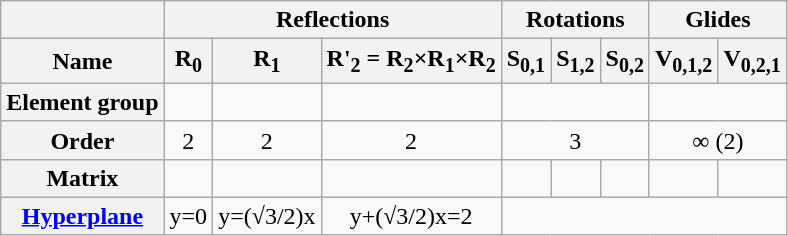<table class=wikitable>
<tr>
<th></th>
<th colspan=3>Reflections</th>
<th colspan=3>Rotations</th>
<th colspan=2>Glides</th>
</tr>
<tr>
<th>Name</th>
<th>R<sub>0</sub></th>
<th>R<sub>1</sub></th>
<th>R'<sub>2</sub> = R<sub>2</sub>×R<sub>1</sub>×R<sub>2</sub></th>
<th>S<sub>0,1</sub></th>
<th>S<sub>1,2</sub></th>
<th>S<sub>0,2</sub></th>
<th>V<sub>0,1,2</sub></th>
<th>V<sub>0,2,1</sub></th>
</tr>
<tr align=center>
<th>Element group</th>
<td></td>
<td></td>
<td></td>
<td colspan=3></td>
<td colspan=2></td>
</tr>
<tr align=center>
<th>Order</th>
<td>2</td>
<td>2</td>
<td>2</td>
<td colspan=3>3</td>
<td colspan=2>∞ (2)</td>
</tr>
<tr align=center>
<th>Matrix</th>
<td><br></td>
<td><br></td>
<td><br></td>
<td><br></td>
<td><br></td>
<td><br></td>
<td><br></td>
<td><br></td>
</tr>
<tr align=center>
<th><a href='#'>Hyperplane</a></th>
<td>y=0</td>
<td>y=(√3/2)x</td>
<td>y+(√3/2)x=2</td>
</tr>
</table>
